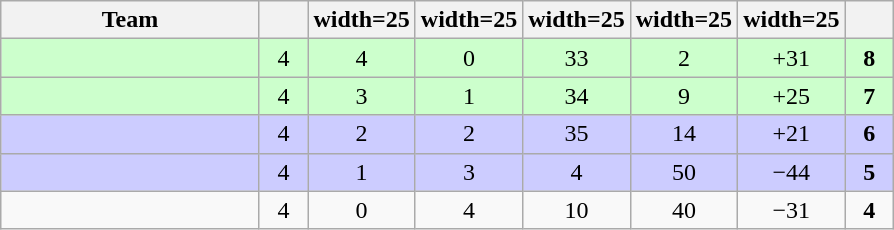<table class=wikitable style="text-align:center">
<tr>
<th width="165">Team</th>
<th width=25></th>
<th>width=25</th>
<th>width=25</th>
<th>width=25</th>
<th>width=25</th>
<th>width=25</th>
<th width=25></th>
</tr>
<tr bgcolor=#ccffcc>
<td align=left></td>
<td>4</td>
<td>4</td>
<td>0</td>
<td>33</td>
<td>2</td>
<td>+31</td>
<td><strong>8</strong></td>
</tr>
<tr bgcolor=#ccffcc>
<td align=left></td>
<td>4</td>
<td>3</td>
<td>1</td>
<td>34</td>
<td>9</td>
<td>+25</td>
<td><strong>7</strong></td>
</tr>
<tr bgcolor=#ccccff>
<td align=left></td>
<td>4</td>
<td>2</td>
<td>2</td>
<td>35</td>
<td>14</td>
<td>+21</td>
<td><strong>6</strong></td>
</tr>
<tr bgcolor=#ccccff>
<td align=left></td>
<td>4</td>
<td>1</td>
<td>3</td>
<td>4</td>
<td>50</td>
<td>−44</td>
<td><strong>5</strong></td>
</tr>
<tr>
<td align=left></td>
<td>4</td>
<td>0</td>
<td>4</td>
<td>10</td>
<td>40</td>
<td>−31</td>
<td><strong>4</strong></td>
</tr>
</table>
